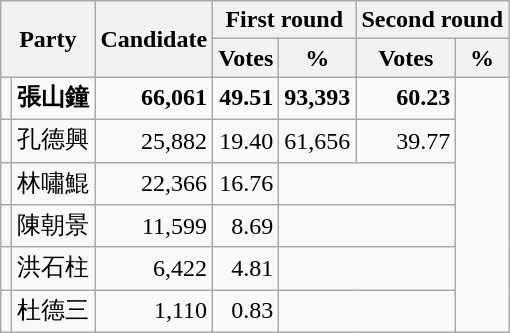<table class="wikitable">
<tr>
<th colspan="2" rowspan="2">Party</th>
<th rowspan="2">Candidate</th>
<th colspan="2">First round</th>
<th colspan="2">Second round</th>
</tr>
<tr>
<th>Votes</th>
<th>%</th>
<th>Votes</th>
<th>%</th>
</tr>
<tr>
<td></td>
<td><strong>張山鐘</strong></td>
<td align="right"><strong>66,061</strong></td>
<td align="right"><strong>49.51</strong></td>
<td align="right"><strong>93,393</strong></td>
<td align="right"><strong>60.23</strong></td>
</tr>
<tr>
<td></td>
<td>孔德興</td>
<td align="right">25,882</td>
<td align="right">19.40</td>
<td align="right">61,656</td>
<td align="right">39.77</td>
</tr>
<tr>
<td></td>
<td>林嘯鯤</td>
<td align="right">22,366</td>
<td align="right">16.76</td>
<td colspan="2"></td>
</tr>
<tr>
<td></td>
<td>陳朝景</td>
<td align="right">11,599</td>
<td align="right">8.69</td>
<td colspan="2"></td>
</tr>
<tr>
<td></td>
<td>洪石柱</td>
<td align="right">6,422</td>
<td align="right">4.81</td>
<td colspan="2"></td>
</tr>
<tr>
<td></td>
<td>杜德三</td>
<td align="right">1,110</td>
<td align="right">0.83</td>
<td colspan="2"></td>
</tr>
</table>
